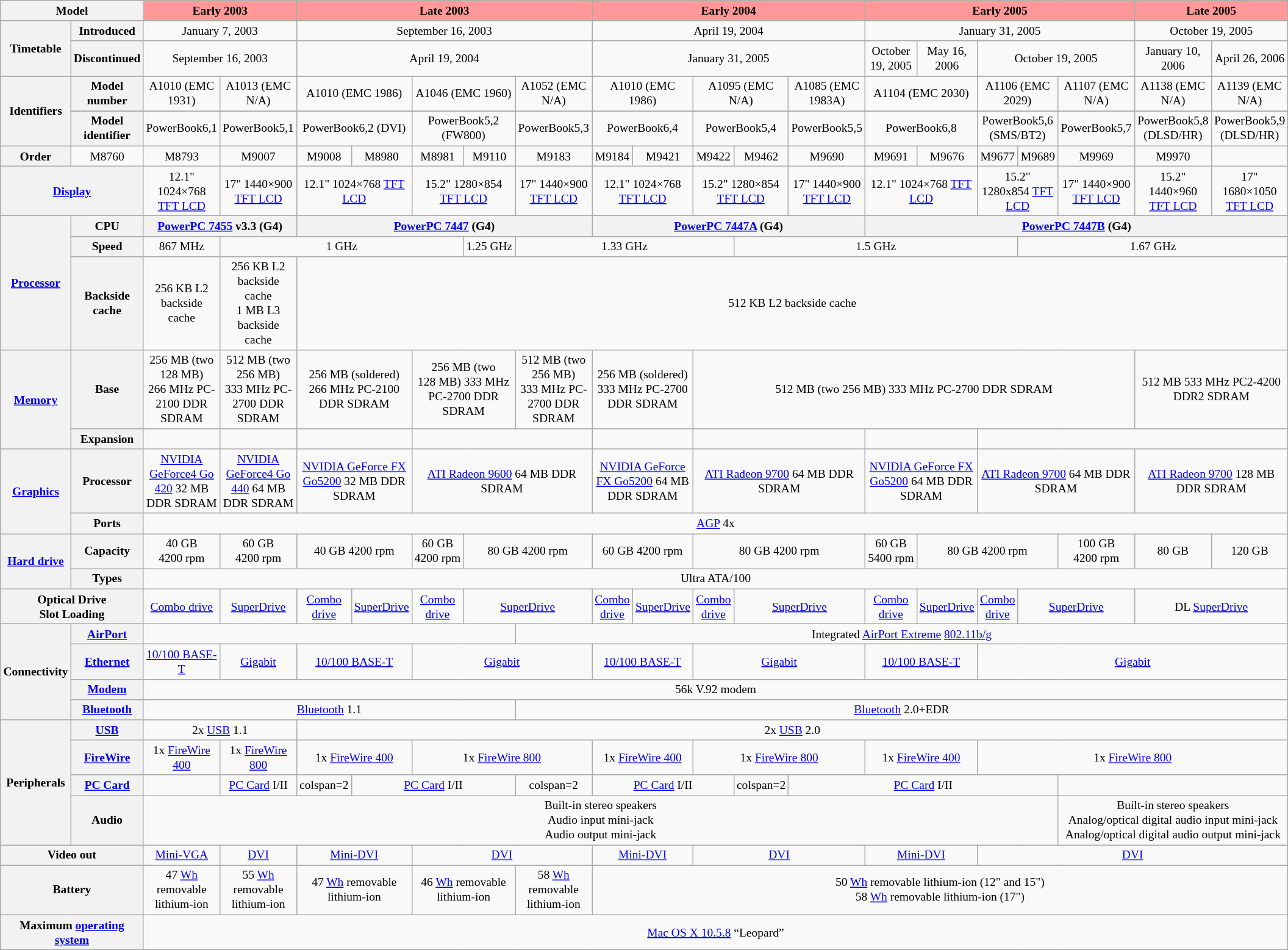<table class="wikitable mw-collapsible" style="font-size:small; text-align:center">
<tr>
<th colspan=2>Model</th>
<th colspan=2 style="background:#FF9999">Early 2003</th>
<th colspan=5 style="background:#FF9999">Late 2003</th>
<th colspan=5 style="background:#FF9999">Early 2004</th>
<th colspan=5 style="background:#FF9999">Early 2005</th>
<th colspan=2 style="background:#FF9999">Late 2005</th>
</tr>
<tr>
<th rowspan=2>Timetable</th>
<th>Introduced</th>
<td colspan=2>January 7, 2003</td>
<td colspan=5>September 16, 2003</td>
<td colspan=5>April 19, 2004</td>
<td colspan=5>January 31, 2005</td>
<td colspan=2>October 19, 2005</td>
</tr>
<tr>
<th>Discontinued</th>
<td colspan=2>September 16, 2003</td>
<td colspan=5>April 19, 2004</td>
<td colspan=5>January 31, 2005</td>
<td>October 19, 2005</td>
<td>May 16, 2006</td>
<td colspan=3>October 19, 2005</td>
<td>January 10, 2006</td>
<td>April 26, 2006</td>
</tr>
<tr>
<th rowspan=3>Identifiers</th>
<th>Model number</th>
<td>A1010 (EMC 1931)</td>
<td>A1013 (EMC N/A)</td>
<td colspan=2>A1010 (EMC 1986)</td>
<td colspan=2>A1046 (EMC 1960)</td>
<td>A1052 (EMC N/A)</td>
<td colspan=2>A1010 (EMC 1986)</td>
<td colspan=2>A1095 (EMC N/A)</td>
<td>A1085 (EMC 1983A)</td>
<td colspan=2>A1104 (EMC 2030)</td>
<td colspan=2>A1106 (EMC 2029)</td>
<td>A1107 (EMC N/A)</td>
<td>A1138 (EMC N/A)</td>
<td>A1139 (EMC N/A)</td>
</tr>
<tr>
</tr>
<tr>
<th>Model identifier</th>
<td>PowerBook6,1</td>
<td>PowerBook5,1</td>
<td colspan=2>PowerBook6,2 (DVI)</td>
<td colspan=2>PowerBook5,2 (FW800)</td>
<td>PowerBook5,3</td>
<td colspan=2>PowerBook6,4</td>
<td colspan=2>PowerBook5,4</td>
<td>PowerBook5,5</td>
<td colspan=2>PowerBook6,8</td>
<td colspan=2>PowerBook5,6 (SMS/BT2)</td>
<td>PowerBook5,7</td>
<td>PowerBook5,8 (DLSD/HR)</td>
<td>PowerBook5,9 (DLSD/HR)</td>
</tr>
<tr>
<th>Order</th>
<td>M8760</td>
<td>M8793</td>
<td>M9007</td>
<td>M9008</td>
<td>M8980</td>
<td>M8981</td>
<td>M9110</td>
<td>M9183</td>
<td>M9184</td>
<td>M9421</td>
<td>M9422</td>
<td>M9462</td>
<td>M9690</td>
<td>M9691</td>
<td>M9676</td>
<td>M9677</td>
<td>M9689</td>
<td>M9969</td>
<td>M9970</td>
</tr>
<tr>
<th colspan=2><a href='#'>Display</a></th>
<td>12.1" 1024×768 <a href='#'>TFT LCD</a></td>
<td>17" 1440×900 <a href='#'>TFT LCD</a></td>
<td colspan=2>12.1" 1024×768 <a href='#'>TFT LCD</a></td>
<td colspan=2>15.2" 1280×854 <a href='#'>TFT LCD</a></td>
<td>17" 1440×900 <a href='#'>TFT LCD</a></td>
<td colspan=2>12.1" 1024×768 <a href='#'>TFT LCD</a></td>
<td colspan=2>15.2" 1280×854 <a href='#'>TFT LCD</a></td>
<td>17" 1440×900 <a href='#'>TFT LCD</a></td>
<td colspan=2>12.1" 1024×768 <a href='#'>TFT LCD</a></td>
<td colspan=2>15.2" 1280x854  <a href='#'>TFT LCD</a></td>
<td>17" 1440×900 <a href='#'>TFT LCD</a></td>
<td>15.2" 1440×960 <a href='#'>TFT LCD</a></td>
<td>17" 1680×1050 <a href='#'>TFT LCD</a></td>
</tr>
<tr>
<th rowspan=3><a href='#'>Processor</a></th>
<th>CPU</th>
<th colspan=2><a href='#'>PowerPC 7455</a> v3.3 (G4)</th>
<th colspan=5><a href='#'>PowerPC 7447</a> (G4)</th>
<th colspan=5><a href='#'>PowerPC 7447A</a> (G4)</th>
<th colspan=7><a href='#'>PowerPC 7447B</a> (G4)</th>
</tr>
<tr>
<th>Speed</th>
<td>867 MHz</td>
<td colspan=4>1 GHz</td>
<td>1.25 GHz</td>
<td colspan=4>1.33 GHz</td>
<td colspan=5>1.5 GHz</td>
<td colspan=4>1.67 GHz</td>
</tr>
<tr>
<th>Backside cache</th>
<td>256 KB L2 backside cache</td>
<td>256 KB L2 backside cache<br>1 MB L3 backside cache</td>
<td colspan=17>512 KB L2 backside cache</td>
</tr>
<tr>
<th rowspan=2><a href='#'>Memory</a></th>
<th>Base</th>
<td>256 MB (two 128 MB) 266 MHz PC-2100 DDR SDRAM</td>
<td>512 MB (two 256 MB) 333 MHz PC-2700 DDR SDRAM</td>
<td colspan=2>256 MB (soldered) 266 MHz PC-2100 DDR SDRAM</td>
<td colspan=2>256 MB (two 128 MB) 333 MHz PC-2700 DDR SDRAM</td>
<td>512 MB (two 256 MB) 333 MHz PC-2700 DDR SDRAM</td>
<td colspan=2>256 MB (soldered) 333 MHz PC-2700 DDR SDRAM</td>
<td colspan=8>512 MB (two 256 MB) 333 MHz PC-2700 DDR SDRAM</td>
<td colspan=2>512 MB 533 MHz PC2-4200 DDR2 SDRAM</td>
</tr>
<tr>
<th>Expansion</th>
<td></td>
<td></td>
<td colspan=2></td>
<td colspan=3></td>
<td colspan=2></td>
<td colspan=3></td>
<td colspan=2></td>
<td colspan=5></td>
</tr>
<tr>
<th rowspan=2><a href='#'>Graphics</a></th>
<th>Processor</th>
<td><a href='#'>NVIDIA GeForce4 Go 420</a> 32 MB DDR SDRAM</td>
<td><a href='#'>NVIDIA GeForce4 Go 440</a> 64 MB DDR SDRAM</td>
<td colspan=2><a href='#'>NVIDIA GeForce FX Go5200</a> 32 MB DDR SDRAM</td>
<td colspan=3><a href='#'>ATI Radeon 9600</a> 64 MB DDR SDRAM</td>
<td colspan=2><a href='#'>NVIDIA GeForce FX Go5200</a> 64 MB DDR SDRAM</td>
<td colspan=3><a href='#'>ATI Radeon 9700</a> 64 MB DDR SDRAM<br></td>
<td colspan=2><a href='#'>NVIDIA GeForce FX Go5200</a> 64 MB DDR SDRAM</td>
<td colspan=3><a href='#'>ATI Radeon 9700</a> 64 MB DDR SDRAM<br></td>
<td colspan=2><a href='#'>ATI Radeon 9700</a> 128 MB DDR SDRAM</td>
</tr>
<tr>
<th>Ports</th>
<td colspan=19><a href='#'>AGP</a> 4x</td>
</tr>
<tr>
<th rowspan=2><a href='#'>Hard drive</a></th>
<th>Capacity</th>
<td>40 GB 4200 rpm</td>
<td>60 GB 4200 rpm</td>
<td colspan=2>40 GB 4200 rpm</td>
<td>60 GB 4200 rpm</td>
<td colspan=2>80 GB 4200 rpm</td>
<td colspan=2>60 GB 4200 rpm</td>
<td colspan=3>80 GB 4200 rpm</td>
<td>60 GB 5400 rpm</td>
<td colspan=3>80 GB 4200 rpm</td>
<td>100 GB 4200 rpm</td>
<td>80 GB</td>
<td>120 GB</td>
</tr>
<tr>
<th>Types</th>
<td colspan=19>Ultra ATA/100</td>
</tr>
<tr>
<th colspan=2>Optical Drive<br>Slot Loading</th>
<td><a href='#'>Combo drive</a></td>
<td><a href='#'>SuperDrive</a></td>
<td><a href='#'>Combo drive</a></td>
<td><a href='#'>SuperDrive</a></td>
<td><a href='#'>Combo drive</a></td>
<td colspan=2><a href='#'>SuperDrive</a></td>
<td><a href='#'>Combo drive</a></td>
<td><a href='#'>SuperDrive</a></td>
<td><a href='#'>Combo drive</a></td>
<td colspan=2><a href='#'>SuperDrive</a></td>
<td><a href='#'>Combo drive</a></td>
<td><a href='#'>SuperDrive</a></td>
<td><a href='#'>Combo drive</a></td>
<td colspan=2><a href='#'>SuperDrive</a></td>
<td colspan=2>DL <a href='#'>SuperDrive</a></td>
</tr>
<tr>
<th rowspan=4>Connectivity</th>
<th><a href='#'>AirPort</a></th>
<td colspan=6></td>
<td colspan=13>Integrated <a href='#'>AirPort Extreme</a> <a href='#'>802.11b/g</a></td>
</tr>
<tr>
<th><a href='#'>Ethernet</a></th>
<td><a href='#'>10/100 BASE-T</a></td>
<td><a href='#'>Gigabit</a></td>
<td colspan=2><a href='#'>10/100 BASE-T</a></td>
<td colspan=3><a href='#'>Gigabit</a></td>
<td colspan=2><a href='#'>10/100 BASE-T</a></td>
<td colspan=3><a href='#'>Gigabit</a></td>
<td colspan=2><a href='#'>10/100 BASE-T</a></td>
<td colspan=5><a href='#'>Gigabit</a></td>
</tr>
<tr>
<th><a href='#'>Modem</a></th>
<td colspan=19>56k V.92 modem</td>
</tr>
<tr>
<th><a href='#'>Bluetooth</a></th>
<td colspan=6><a href='#'>Bluetooth</a> 1.1</td>
<td colspan=13><a href='#'>Bluetooth</a> 2.0+EDR</td>
</tr>
<tr>
<th rowspan=4>Peripherals</th>
<th><a href='#'>USB</a></th>
<td colspan=2>2x <a href='#'>USB</a> 1.1</td>
<td colspan=17>2x <a href='#'>USB</a> 2.0</td>
</tr>
<tr>
<th><a href='#'>FireWire</a></th>
<td>1x <a href='#'>FireWire 400</a></td>
<td>1x <a href='#'>FireWire 800</a></td>
<td colspan=2>1x <a href='#'>FireWire 400</a></td>
<td colspan=3>1x <a href='#'>FireWire 800</a></td>
<td colspan=2>1x <a href='#'>FireWire 400</a></td>
<td colspan=3>1x <a href='#'>FireWire 800</a></td>
<td colspan=2>1x <a href='#'>FireWire 400</a></td>
<td colspan=5>1x <a href='#'>FireWire 800</a></td>
</tr>
<tr>
<th><a href='#'>PC Card</a></th>
<td></td>
<td><a href='#'>PC Card</a> I/II</td>
<td>colspan=2 </td>
<td colspan=3><a href='#'>PC Card</a> I/II</td>
<td>colspan=2 </td>
<td colspan=3><a href='#'>PC Card</a> I/II</td>
<td>colspan=2 </td>
<td colspan=5><a href='#'>PC Card</a> I/II</td>
</tr>
<tr>
<th>Audio</th>
<td colspan=16>Built-in stereo speakers<br>Audio input mini-jack<br>Audio output mini-jack</td>
<td colspan=3>Built-in stereo speakers<br>Analog/optical digital audio input mini-jack<br>Analog/optical digital audio output mini-jack</td>
</tr>
<tr>
<th colspan=2>Video out</th>
<td><a href='#'>Mini-VGA</a></td>
<td><a href='#'>DVI</a></td>
<td colspan=2><a href='#'>Mini-DVI</a></td>
<td colspan=3><a href='#'>DVI</a></td>
<td colspan=2><a href='#'>Mini-DVI</a></td>
<td colspan=3><a href='#'>DVI</a></td>
<td colspan=2><a href='#'>Mini-DVI</a></td>
<td colspan=5><a href='#'>DVI</a></td>
</tr>
<tr>
<th colspan=2>Battery</th>
<td>47 <a href='#'>Wh</a> removable lithium-ion</td>
<td>55 <a href='#'>Wh</a> removable lithium-ion</td>
<td colspan=2>47 <a href='#'>Wh</a> removable lithium-ion</td>
<td colspan=2>46 <a href='#'>Wh</a> removable lithium-ion</td>
<td>58 <a href='#'>Wh</a> removable lithium-ion</td>
<td colspan=12>50 <a href='#'>Wh</a> removable lithium-ion (12" and 15")<br>58 <a href='#'>Wh</a> removable lithium-ion (17")</td>
</tr>
<tr>
<th colspan=2>Maximum <a href='#'>operating system</a></th>
<td colspan=19><a href='#'>Mac OS X 10.5.8</a> “Leopard”</td>
</tr>
</table>
